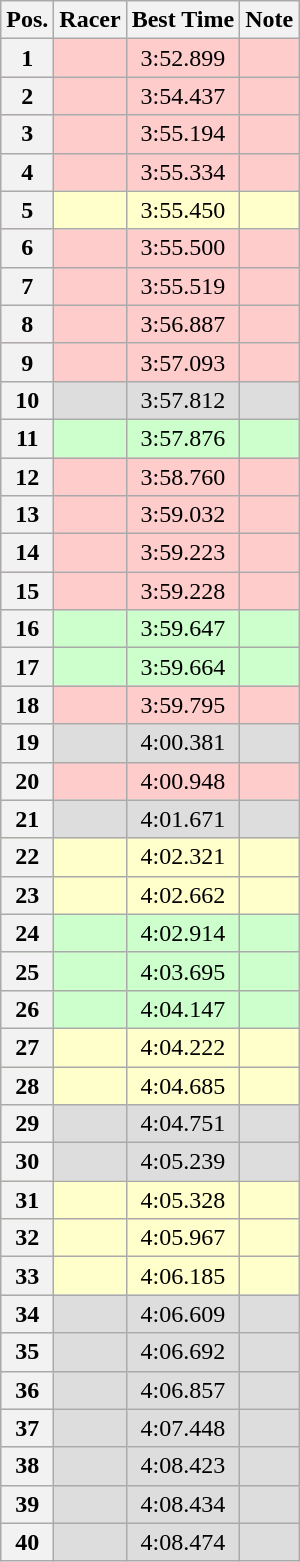<table class="wikitable sortable plainrowheaders" style="text-align:center;">
<tr>
<th scope="col">Pos.</th>
<th scope="col">Racer</th>
<th scope="col">Best Time</th>
<th scope="col">Note</th>
</tr>
<tr bgcolor=#ffcccc>
<th style="text - align:center; ">1</th>
<td align="left"></td>
<td>3:52.899</td>
<td></td>
</tr>
<tr bgcolor=#ffcccc>
<th style="text - align:center; ">2</th>
<td align="left"></td>
<td>3:54.437</td>
<td></td>
</tr>
<tr bgcolor=#ffcccc>
<th style="text - align:center; ">3</th>
<td align="left"></td>
<td>3:55.194</td>
<td></td>
</tr>
<tr bgcolor=#ffcccc>
<th style="text - align:center; ">4</th>
<td align="left"></td>
<td>3:55.334</td>
<td></td>
</tr>
<tr bgcolor=#ffffcc>
<th style="text - align:center; ">5</th>
<td align="left"></td>
<td>3:55.450</td>
<td></td>
</tr>
<tr bgcolor=#ffcccc>
<th style="text - align:center; ">6</th>
<td align="left"></td>
<td>3:55.500</td>
<td></td>
</tr>
<tr bgcolor=#ffcccc>
<th style="text - align:center; ">7</th>
<td align="left"></td>
<td>3:55.519</td>
<td></td>
</tr>
<tr bgcolor=#ffcccc>
<th style="text - align:center; ">8</th>
<td align="left"></td>
<td>3:56.887</td>
<td></td>
</tr>
<tr bgcolor=#ffcccc>
<th style="text - align:center; ">9</th>
<td align="left"></td>
<td>3:57.093</td>
<td></td>
</tr>
<tr bgcolor=#dddddd>
<th style="text - align:center; ">10</th>
<td align="left"></td>
<td>3:57.812</td>
<td></td>
</tr>
<tr bgcolor=#ccffcc>
<th style="text - align:center; ">11</th>
<td align="left"></td>
<td>3:57.876</td>
<td></td>
</tr>
<tr bgcolor=#ffcccc>
<th style="text - align:center; ">12</th>
<td align="left"></td>
<td>3:58.760</td>
<td></td>
</tr>
<tr bgcolor=#ffcccc>
<th style="text - align:center; ">13</th>
<td align="left"></td>
<td>3:59.032</td>
<td></td>
</tr>
<tr bgcolor=#ffcccc>
<th style="text - align:center; ">14</th>
<td align="left"></td>
<td>3:59.223</td>
<td></td>
</tr>
<tr bgcolor=#ffcccc>
<th style="text - align:center; ">15</th>
<td align="left"></td>
<td>3:59.228</td>
<td></td>
</tr>
<tr bgcolor=#ccffcc>
<th style="text - align:center; ">16</th>
<td align="left"></td>
<td>3:59.647</td>
<td></td>
</tr>
<tr bgcolor=#ccffcc>
<th style="text - align:center; ">17</th>
<td align="left"></td>
<td>3:59.664</td>
<td></td>
</tr>
<tr bgcolor=#ffcccc>
<th style="text - align:center; ">18</th>
<td align="left"></td>
<td>3:59.795</td>
<td></td>
</tr>
<tr bgcolor=#dddddd>
<th style="text - align:center; ">19</th>
<td align="left"></td>
<td>4:00.381</td>
<td></td>
</tr>
<tr bgcolor=#ffcccc>
<th style="text - align:center; ">20</th>
<td align="left"></td>
<td>4:00.948</td>
<td></td>
</tr>
<tr bgcolor=#dddddd>
<th style="text - align:center; ">21</th>
<td align="left"></td>
<td>4:01.671</td>
<td></td>
</tr>
<tr bgcolor=#ffffcc>
<th style="text - align:center; ">22</th>
<td align="left"></td>
<td>4:02.321</td>
<td></td>
</tr>
<tr bgcolor=#ffffcc>
<th style="text - align:center; ">23</th>
<td align="left"></td>
<td>4:02.662</td>
<td></td>
</tr>
<tr bgcolor=#ccffcc>
<th style="text - align:center; ">24</th>
<td align="left"></td>
<td>4:02.914</td>
<td></td>
</tr>
<tr bgcolor=#ccffcc>
<th style="text - align:center; ">25</th>
<td align="left"></td>
<td>4:03.695</td>
<td></td>
</tr>
<tr bgcolor=#ccffcc>
<th style="text - align:center; ">26</th>
<td align="left"></td>
<td>4:04.147</td>
<td></td>
</tr>
<tr bgcolor=#ffffcc>
<th style="text - align:center; ">27</th>
<td align="left"></td>
<td>4:04.222</td>
<td></td>
</tr>
<tr bgcolor=#ffffcc>
<th style="text - align:center; ">28</th>
<td align="left"></td>
<td>4:04.685</td>
<td></td>
</tr>
<tr bgcolor=#dddddd>
<th style="text - align:center; ">29</th>
<td align="left"></td>
<td>4:04.751</td>
<td></td>
</tr>
<tr bgcolor=#dddddd>
<th style="text - align:center; ">30</th>
<td align="left"></td>
<td>4:05.239</td>
<td></td>
</tr>
<tr bgcolor=#ffffcc>
<th style="text - align:center; ">31</th>
<td align="left"></td>
<td>4:05.328</td>
<td></td>
</tr>
<tr bgcolor=#ffffcc>
<th style="text - align:center; ">32</th>
<td align="left"></td>
<td>4:05.967</td>
<td></td>
</tr>
<tr bgcolor=#ffffcc>
<th style="text - align:center; ">33</th>
<td align="left"></td>
<td>4:06.185</td>
<td></td>
</tr>
<tr bgcolor=#dddddd>
<th style="text - align:center; ">34</th>
<td align="left"></td>
<td>4:06.609</td>
<td></td>
</tr>
<tr bgcolor=#dddddd>
<th style="text - align:center; ">35</th>
<td align="left"></td>
<td>4:06.692</td>
<td></td>
</tr>
<tr bgcolor=#dddddd>
<th style="text - align:center; ">36</th>
<td align="left"></td>
<td>4:06.857</td>
<td></td>
</tr>
<tr bgcolor=#dddddd>
<th style="text - align:center; ">37</th>
<td align="left"></td>
<td>4:07.448</td>
<td></td>
</tr>
<tr bgcolor=#dddddd>
<th style="text - align:center; ">38</th>
<td align="left"></td>
<td>4:08.423</td>
<td></td>
</tr>
<tr bgcolor=#dddddd>
<th style="text - align:center; ">39</th>
<td align="left"></td>
<td>4:08.434</td>
<td></td>
</tr>
<tr bgcolor=#dddddd>
<th style="text - align:center; ">40</th>
<td align="left"></td>
<td>4:08.474</td>
<td></td>
</tr>
</table>
